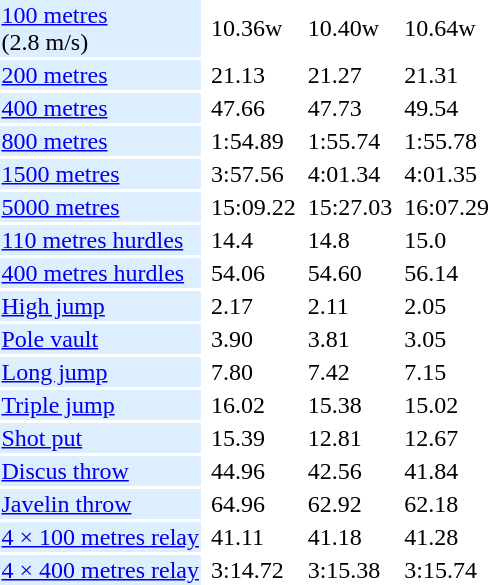<table>
<tr>
<td bgcolor = DDEEFF><a href='#'>100 metres</a> <br> (2.8 m/s)</td>
<td></td>
<td>10.36w</td>
<td></td>
<td>10.40w</td>
<td></td>
<td>10.64w</td>
</tr>
<tr>
<td bgcolor = DDEEFF><a href='#'>200 metres</a></td>
<td></td>
<td>21.13</td>
<td></td>
<td>21.27</td>
<td></td>
<td>21.31</td>
</tr>
<tr>
<td bgcolor = DDEEFF><a href='#'>400 metres</a></td>
<td></td>
<td>47.66</td>
<td></td>
<td>47.73</td>
<td></td>
<td>49.54</td>
</tr>
<tr>
<td bgcolor = DDEEFF><a href='#'>800 metres</a></td>
<td></td>
<td>1:54.89</td>
<td></td>
<td>1:55.74</td>
<td></td>
<td>1:55.78</td>
</tr>
<tr>
<td bgcolor = DDEEFF><a href='#'>1500 metres</a></td>
<td></td>
<td>3:57.56</td>
<td></td>
<td>4:01.34</td>
<td></td>
<td>4:01.35</td>
</tr>
<tr>
<td bgcolor = DDEEFF><a href='#'>5000 metres</a></td>
<td></td>
<td>15:09.22</td>
<td></td>
<td>15:27.03</td>
<td></td>
<td>16:07.29</td>
</tr>
<tr>
<td bgcolor = DDEEFF><a href='#'>110 metres hurdles</a></td>
<td></td>
<td>14.4</td>
<td></td>
<td>14.8</td>
<td></td>
<td>15.0</td>
</tr>
<tr>
<td bgcolor = DDEEFF><a href='#'>400 metres hurdles</a></td>
<td></td>
<td>54.06</td>
<td></td>
<td>54.60</td>
<td></td>
<td>56.14</td>
</tr>
<tr>
<td bgcolor = DDEEFF><a href='#'>High jump</a></td>
<td></td>
<td>2.17</td>
<td></td>
<td>2.11</td>
<td></td>
<td>2.05</td>
</tr>
<tr>
<td bgcolor = DDEEFF><a href='#'>Pole vault</a></td>
<td></td>
<td>3.90</td>
<td></td>
<td>3.81</td>
<td></td>
<td>3.05</td>
</tr>
<tr>
<td bgcolor = DDEEFF><a href='#'>Long jump</a></td>
<td></td>
<td>7.80</td>
<td></td>
<td>7.42</td>
<td></td>
<td>7.15</td>
</tr>
<tr>
<td bgcolor = DDEEFF><a href='#'>Triple jump</a></td>
<td></td>
<td>16.02</td>
<td></td>
<td>15.38</td>
<td></td>
<td>15.02</td>
</tr>
<tr>
<td bgcolor = DDEEFF><a href='#'>Shot put</a></td>
<td></td>
<td>15.39</td>
<td></td>
<td>12.81</td>
<td></td>
<td>12.67</td>
</tr>
<tr>
<td bgcolor = DDEEFF><a href='#'>Discus throw</a></td>
<td></td>
<td>44.96</td>
<td></td>
<td>42.56</td>
<td></td>
<td>41.84</td>
</tr>
<tr>
<td bgcolor = DDEEFF><a href='#'>Javelin throw</a></td>
<td></td>
<td>64.96</td>
<td></td>
<td>62.92</td>
<td></td>
<td>62.18</td>
</tr>
<tr>
<td bgcolor = DDEEFF><a href='#'>4 × 100 metres relay</a></td>
<td></td>
<td>41.11</td>
<td></td>
<td>41.18</td>
<td></td>
<td>41.28</td>
</tr>
<tr>
<td bgcolor = DDEEFF><a href='#'>4 × 400 metres relay</a></td>
<td></td>
<td>3:14.72</td>
<td></td>
<td>3:15.38</td>
<td></td>
<td>3:15.74</td>
</tr>
</table>
